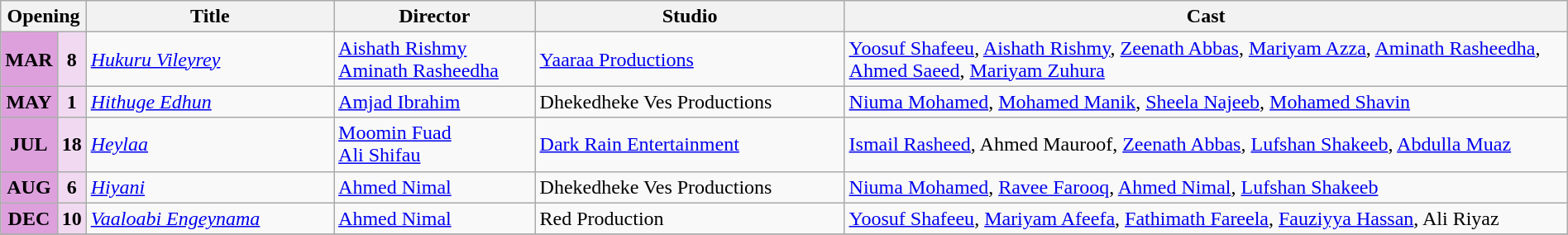<table class="wikitable plainrowheaders" width="100%">
<tr>
<th scope="col" colspan="2" width=4%>Opening</th>
<th scope="col" width=16%>Title</th>
<th scope="col" width=13%>Director</th>
<th scope="col" width=20%>Studio</th>
<th scope="col" width=50%>Cast</th>
</tr>
<tr>
<td style="text-align:center; background:plum; textcolor:#000;"><strong>MAR</strong></td>
<td style="text-align:center; background:#f1daf1;"><strong>8</strong></td>
<td><em><a href='#'>Hukuru Vileyrey</a></em></td>
<td><a href='#'>Aishath Rishmy</a><br><a href='#'>Aminath Rasheedha</a></td>
<td><a href='#'>Yaaraa Productions</a></td>
<td><a href='#'>Yoosuf Shafeeu</a>, <a href='#'>Aishath Rishmy</a>, <a href='#'>Zeenath Abbas</a>, <a href='#'>Mariyam Azza</a>, <a href='#'>Aminath Rasheedha</a>, <a href='#'>Ahmed Saeed</a>, <a href='#'>Mariyam Zuhura</a></td>
</tr>
<tr>
<td style="text-align:center; background:plum; textcolor:#000;"><strong>MAY</strong></td>
<td style="text-align:center; background:#f1daf1;"><strong>1</strong></td>
<td><em><a href='#'>Hithuge Edhun</a></em></td>
<td><a href='#'>Amjad Ibrahim</a></td>
<td>Dhekedheke Ves Productions</td>
<td><a href='#'>Niuma Mohamed</a>, <a href='#'>Mohamed Manik</a>, <a href='#'>Sheela Najeeb</a>, <a href='#'>Mohamed Shavin</a></td>
</tr>
<tr>
<td style="text-align:center; background:plum; textcolor:#000;"><strong>JUL</strong></td>
<td style="text-align:center; background:#f1daf1;"><strong>18</strong></td>
<td><em><a href='#'>Heylaa</a></em></td>
<td><a href='#'>Moomin Fuad</a><br><a href='#'>Ali Shifau</a></td>
<td><a href='#'>Dark Rain Entertainment</a></td>
<td><a href='#'>Ismail Rasheed</a>, Ahmed Mauroof, <a href='#'>Zeenath Abbas</a>, <a href='#'>Lufshan Shakeeb</a>, <a href='#'>Abdulla Muaz</a></td>
</tr>
<tr>
<td style="text-align:center; background:plum; textcolor:#000;"><strong>AUG</strong></td>
<td style="text-align:center; background:#f1daf1;"><strong>6</strong></td>
<td><em><a href='#'>Hiyani</a></em></td>
<td><a href='#'>Ahmed Nimal</a></td>
<td>Dhekedheke Ves Productions</td>
<td><a href='#'>Niuma Mohamed</a>, <a href='#'>Ravee Farooq</a>, <a href='#'>Ahmed Nimal</a>, <a href='#'>Lufshan Shakeeb</a></td>
</tr>
<tr>
<td style="text-align:center; background:plum; textcolor:#000;"><strong>DEC</strong></td>
<td style="text-align:center; background:#f1daf1;"><strong>10</strong></td>
<td><em><a href='#'>Vaaloabi Engeynama</a></em></td>
<td><a href='#'>Ahmed Nimal</a></td>
<td>Red Production</td>
<td><a href='#'>Yoosuf Shafeeu</a>, <a href='#'>Mariyam Afeefa</a>, <a href='#'>Fathimath Fareela</a>, <a href='#'>Fauziyya Hassan</a>, Ali Riyaz</td>
</tr>
<tr>
</tr>
</table>
